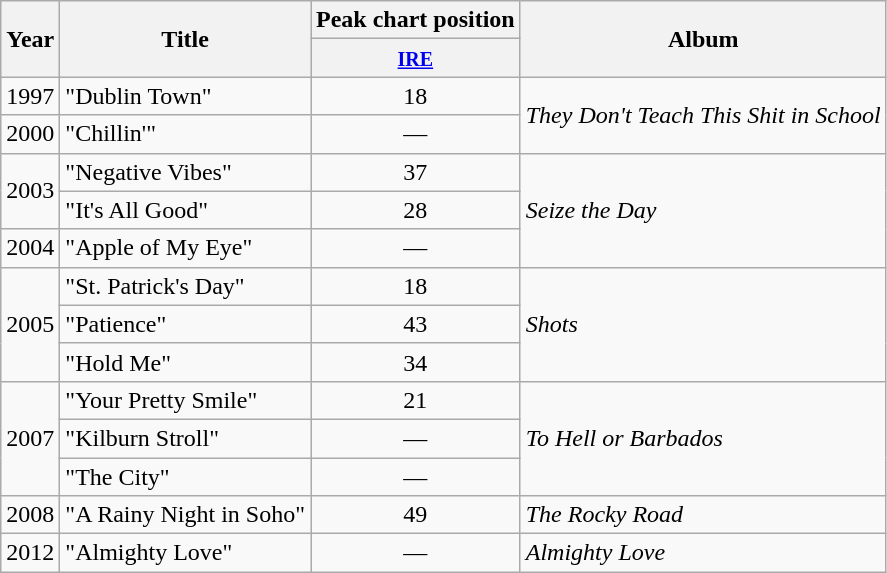<table class="wikitable">
<tr>
<th rowspan=2>Year</th>
<th rowspan=2>Title</th>
<th>Peak chart position</th>
<th rowspan=2>Album</th>
</tr>
<tr>
<th><small><a href='#'>IRE</a></small><br></th>
</tr>
<tr>
<td align="center">1997</td>
<td>"Dublin Town"</td>
<td align="center">18</td>
<td rowspan="2"><em>They Don't Teach This Shit in School</em></td>
</tr>
<tr>
<td align="center">2000</td>
<td>"Chillin'"</td>
<td align="center">—</td>
</tr>
<tr>
<td align="center" rowspan="2">2003</td>
<td>"Negative Vibes"</td>
<td align="center">37</td>
<td rowspan="3"><em>Seize the Day</em></td>
</tr>
<tr>
<td>"It's All Good"</td>
<td align="center">28</td>
</tr>
<tr>
<td align="center">2004</td>
<td>"Apple of My Eye"</td>
<td align="center">—</td>
</tr>
<tr>
<td align="center" rowspan="3">2005</td>
<td>"St. Patrick's Day"</td>
<td align="center">18</td>
<td rowspan="3"><em>Shots</em></td>
</tr>
<tr>
<td>"Patience"</td>
<td align="center">43</td>
</tr>
<tr>
<td>"Hold Me"</td>
<td align="center">34</td>
</tr>
<tr>
<td align="center" rowspan="3">2007</td>
<td>"Your Pretty Smile"</td>
<td align="center">21</td>
<td rowspan="3"><em>To Hell or Barbados</em></td>
</tr>
<tr>
<td>"Kilburn Stroll"</td>
<td align="center">—</td>
</tr>
<tr>
<td>"The City"</td>
<td align="center">—</td>
</tr>
<tr>
<td align="center">2008</td>
<td>"A Rainy Night in Soho"</td>
<td align="center">49</td>
<td><em>The Rocky Road</em></td>
</tr>
<tr>
<td align="center">2012</td>
<td>"Almighty Love"</td>
<td align="center">—</td>
<td><em>Almighty Love</em></td>
</tr>
</table>
